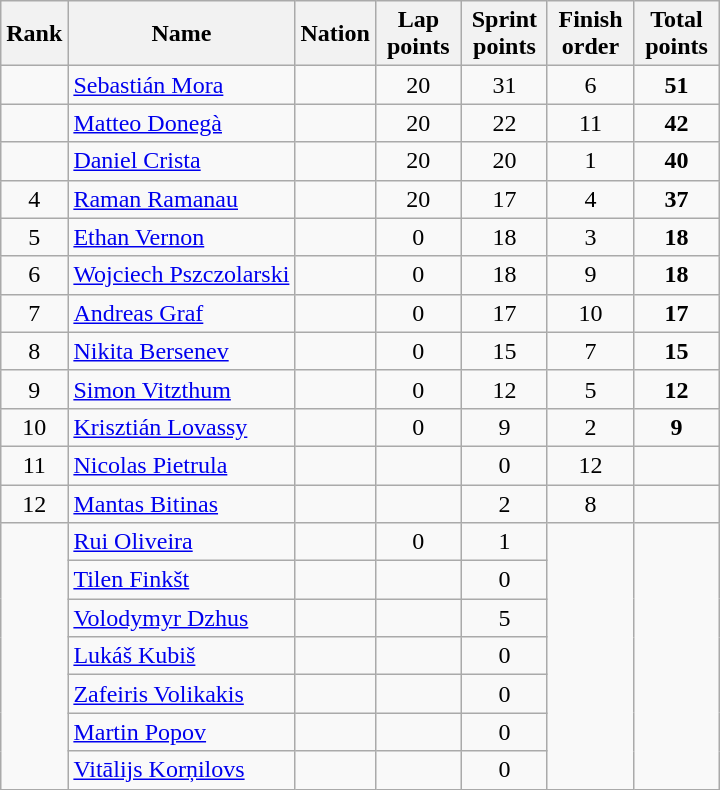<table class="wikitable sortable" style="text-align:center">
<tr>
<th>Rank</th>
<th>Name</th>
<th>Nation</th>
<th width=50>Lap points</th>
<th width=50>Sprint points</th>
<th width=50>Finish order</th>
<th width=50>Total points</th>
</tr>
<tr>
<td></td>
<td align=left><a href='#'>Sebastián Mora</a></td>
<td align=left></td>
<td>20</td>
<td>31</td>
<td>6</td>
<td><strong>51</strong></td>
</tr>
<tr>
<td></td>
<td align=left><a href='#'>Matteo Donegà</a></td>
<td align=left></td>
<td>20</td>
<td>22</td>
<td>11</td>
<td><strong>42</strong></td>
</tr>
<tr>
<td></td>
<td align=left><a href='#'>Daniel Crista</a></td>
<td align=left></td>
<td>20</td>
<td>20</td>
<td>1</td>
<td><strong>40</strong></td>
</tr>
<tr>
<td>4</td>
<td align=left><a href='#'>Raman Ramanau</a></td>
<td align=left></td>
<td>20</td>
<td>17</td>
<td>4</td>
<td><strong>37</strong></td>
</tr>
<tr>
<td>5</td>
<td align=left><a href='#'>Ethan Vernon</a></td>
<td align=left></td>
<td>0</td>
<td>18</td>
<td>3</td>
<td><strong>18</strong></td>
</tr>
<tr>
<td>6</td>
<td align=left><a href='#'>Wojciech Pszczolarski</a></td>
<td align=left></td>
<td>0</td>
<td>18</td>
<td>9</td>
<td><strong>18</strong></td>
</tr>
<tr>
<td>7</td>
<td align=left><a href='#'>Andreas Graf</a></td>
<td align=left></td>
<td>0</td>
<td>17</td>
<td>10</td>
<td><strong>17</strong></td>
</tr>
<tr>
<td>8</td>
<td align=left><a href='#'>Nikita Bersenev</a></td>
<td align=left></td>
<td>0</td>
<td>15</td>
<td>7</td>
<td><strong>15</strong></td>
</tr>
<tr>
<td>9</td>
<td align=left><a href='#'>Simon Vitzthum</a></td>
<td align=left></td>
<td>0</td>
<td>12</td>
<td>5</td>
<td><strong>12</strong></td>
</tr>
<tr>
<td>10</td>
<td align=left><a href='#'>Krisztián Lovassy</a></td>
<td align=left></td>
<td>0</td>
<td>9</td>
<td>2</td>
<td><strong>9</strong></td>
</tr>
<tr>
<td>11</td>
<td align=left><a href='#'>Nicolas Pietrula</a></td>
<td align=left></td>
<td></td>
<td>0</td>
<td>12</td>
<td><strong></strong></td>
</tr>
<tr>
<td>12</td>
<td align=left><a href='#'>Mantas Bitinas</a></td>
<td align=left></td>
<td></td>
<td>2</td>
<td>8</td>
<td><strong></strong></td>
</tr>
<tr>
<td rowspan=7></td>
<td align=left><a href='#'>Rui Oliveira</a></td>
<td align=left></td>
<td>0</td>
<td>1</td>
<td rowspan=7></td>
<td rowspan=7></td>
</tr>
<tr>
<td align=left><a href='#'>Tilen Finkšt</a></td>
<td align=left></td>
<td></td>
<td>0</td>
</tr>
<tr>
<td align=left><a href='#'>Volodymyr Dzhus</a></td>
<td align=left></td>
<td></td>
<td>5</td>
</tr>
<tr>
<td align=left><a href='#'>Lukáš Kubiš</a></td>
<td align=left></td>
<td></td>
<td>0</td>
</tr>
<tr>
<td align=left><a href='#'>Zafeiris Volikakis</a></td>
<td align=left></td>
<td></td>
<td>0</td>
</tr>
<tr>
<td align=left><a href='#'>Martin Popov</a></td>
<td align=left></td>
<td></td>
<td>0</td>
</tr>
<tr>
<td align=left><a href='#'>Vitālijs Korņilovs</a></td>
<td align=left></td>
<td></td>
<td>0</td>
</tr>
</table>
